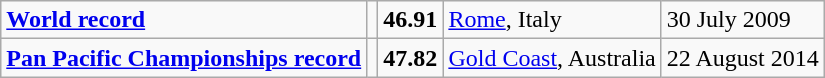<table class="wikitable">
<tr>
<td><strong><a href='#'>World record</a></strong></td>
<td></td>
<td><strong>46.91</strong></td>
<td><a href='#'>Rome</a>, Italy</td>
<td>30 July 2009</td>
</tr>
<tr>
<td><strong><a href='#'>Pan Pacific Championships record</a></strong></td>
<td></td>
<td><strong>47.82</strong></td>
<td><a href='#'>Gold Coast</a>, Australia</td>
<td>22 August 2014</td>
</tr>
</table>
